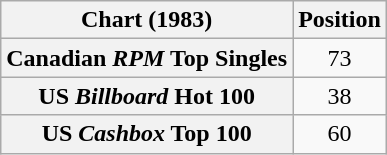<table class="wikitable sortable plainrowheaders">
<tr>
<th>Chart (1983)</th>
<th>Position</th>
</tr>
<tr>
<th scope="row">Canadian <em>RPM</em> Top Singles</th>
<td align="center">73</td>
</tr>
<tr>
<th scope="row">US <em>Billboard</em> Hot 100</th>
<td align="center">38</td>
</tr>
<tr>
<th scope="row">US <em>Cashbox</em> Top 100</th>
<td align="center">60</td>
</tr>
</table>
